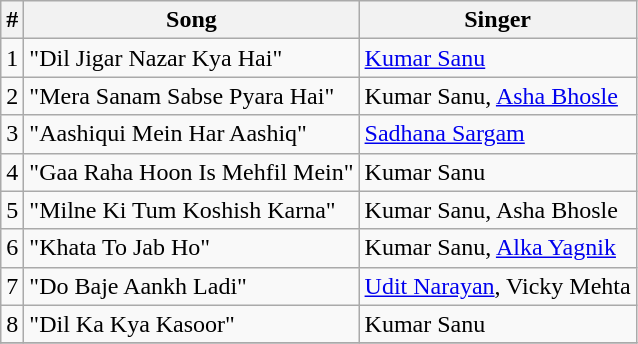<table class="wikitable sortable">
<tr>
<th>#</th>
<th>Song</th>
<th>Singer</th>
</tr>
<tr>
<td>1</td>
<td>"Dil Jigar Nazar Kya Hai"</td>
<td><a href='#'>Kumar Sanu</a></td>
</tr>
<tr>
<td>2</td>
<td>"Mera Sanam Sabse Pyara Hai"</td>
<td>Kumar Sanu, <a href='#'>Asha Bhosle</a></td>
</tr>
<tr>
<td>3</td>
<td>"Aashiqui Mein Har Aashiq"</td>
<td><a href='#'>Sadhana Sargam</a></td>
</tr>
<tr>
<td>4</td>
<td>"Gaa Raha Hoon Is Mehfil Mein"</td>
<td>Kumar Sanu</td>
</tr>
<tr>
<td>5</td>
<td>"Milne Ki Tum Koshish Karna"</td>
<td>Kumar Sanu, Asha Bhosle</td>
</tr>
<tr>
<td>6</td>
<td>"Khata To Jab Ho"</td>
<td>Kumar Sanu, <a href='#'>Alka Yagnik</a></td>
</tr>
<tr>
<td>7</td>
<td>"Do Baje Aankh Ladi"</td>
<td><a href='#'>Udit Narayan</a>, Vicky Mehta</td>
</tr>
<tr>
<td>8</td>
<td>"Dil Ka Kya Kasoor"</td>
<td>Kumar Sanu</td>
</tr>
<tr>
</tr>
</table>
